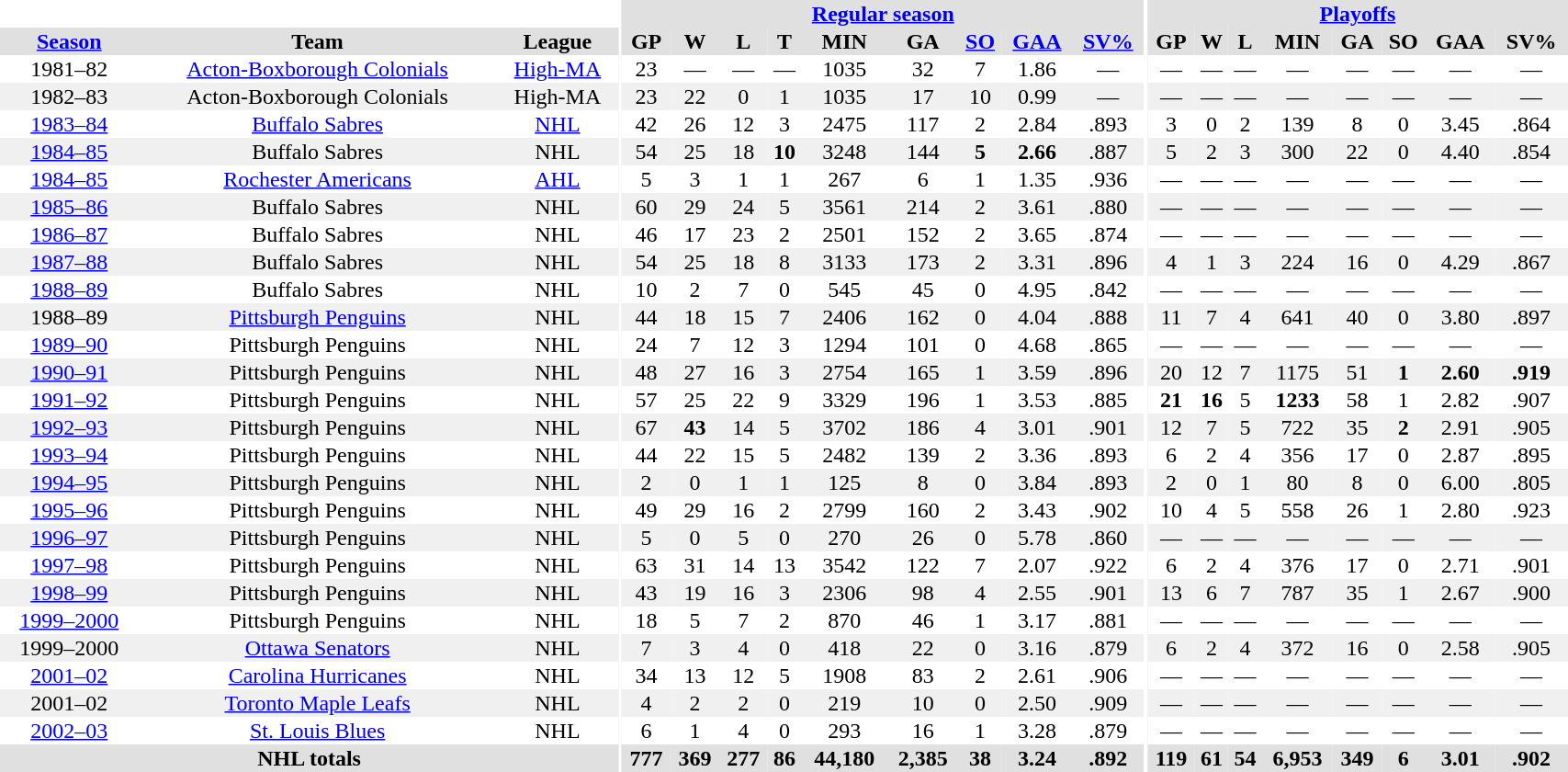<table border="0" cellpadding="1" cellspacing="0" style="text-align:center; width:90%">
<tr ALIGN="center" bgcolor="#e0e0e0">
<th align="center" colspan="3" bgcolor="#ffffff"></th>
<th align="center" rowspan="99" bgcolor="#ffffff"></th>
<th align="center" colspan="9" bgcolor="#e0e0e0"><a href='#'>Regular season</a></th>
<th align="center" rowspan="99" bgcolor="#ffffff"></th>
<th align="center" colspan="8" bgcolor="#e0e0e0"><a href='#'>Playoffs</a></th>
</tr>
<tr ALIGN="center" bgcolor="#e0e0e0">
<th><a href='#'>Season</a></th>
<th>Team</th>
<th>League</th>
<th>GP</th>
<th>W</th>
<th>L</th>
<th>T</th>
<th>MIN</th>
<th>GA</th>
<th><a href='#'>SO</a></th>
<th><a href='#'>GAA</a></th>
<th><a href='#'>SV%</a></th>
<th>GP</th>
<th>W</th>
<th>L</th>
<th>MIN</th>
<th>GA</th>
<th>SO</th>
<th>GAA</th>
<th>SV%</th>
</tr>
<tr>
<td>1981–82</td>
<td><a href='#'>Acton-Boxborough Colonials</a></td>
<td><a href='#'>High-MA</a></td>
<td>23</td>
<td>—</td>
<td>—</td>
<td>—</td>
<td>1035</td>
<td>32</td>
<td>7</td>
<td>1.86</td>
<td>—</td>
<td>—</td>
<td>—</td>
<td>—</td>
<td>—</td>
<td>—</td>
<td>—</td>
<td>—</td>
<td>—</td>
</tr>
<tr ALIGN="center" bgcolor="#f0f0f0">
<td>1982–83</td>
<td>Acton-Boxborough Colonials</td>
<td>High-MA</td>
<td>23</td>
<td>22</td>
<td>0</td>
<td>1</td>
<td>1035</td>
<td>17</td>
<td>10</td>
<td>0.99</td>
<td>—</td>
<td>—</td>
<td>—</td>
<td>—</td>
<td>—</td>
<td>—</td>
<td>—</td>
<td>—</td>
<td>—</td>
</tr>
<tr ALIGN="center">
<td><a href='#'>1983–84</a></td>
<td><a href='#'>Buffalo Sabres</a></td>
<td><a href='#'>NHL</a></td>
<td>42</td>
<td>26</td>
<td>12</td>
<td>3</td>
<td>2475</td>
<td>117</td>
<td>2</td>
<td>2.84</td>
<td>.893</td>
<td>3</td>
<td>0</td>
<td>2</td>
<td>139</td>
<td>8</td>
<td>0</td>
<td>3.45</td>
<td>.864</td>
</tr>
<tr ALIGN="center" bgcolor="#f0f0f0">
<td><a href='#'>1984–85</a></td>
<td>Buffalo Sabres</td>
<td>NHL</td>
<td>54</td>
<td>25</td>
<td>18</td>
<td><strong>10</strong></td>
<td>3248</td>
<td>144</td>
<td><strong>5</strong></td>
<td><strong>2.66</strong></td>
<td>.887</td>
<td>5</td>
<td>2</td>
<td>3</td>
<td>300</td>
<td>22</td>
<td>0</td>
<td>4.40</td>
<td>.854</td>
</tr>
<tr ALIGN="center">
<td><a href='#'>1984–85</a></td>
<td><a href='#'>Rochester Americans</a></td>
<td><a href='#'>AHL</a></td>
<td>5</td>
<td>3</td>
<td>1</td>
<td>1</td>
<td>267</td>
<td>6</td>
<td>1</td>
<td>1.35</td>
<td>.936</td>
<td>—</td>
<td>—</td>
<td>—</td>
<td>—</td>
<td>—</td>
<td>—</td>
<td>—</td>
<td>—</td>
</tr>
<tr ALIGN="center" bgcolor="#f0f0f0">
<td><a href='#'>1985–86</a></td>
<td>Buffalo Sabres</td>
<td>NHL</td>
<td>60</td>
<td>29</td>
<td>24</td>
<td>5</td>
<td>3561</td>
<td>214</td>
<td>2</td>
<td>3.61</td>
<td>.880</td>
<td>—</td>
<td>—</td>
<td>—</td>
<td>—</td>
<td>—</td>
<td>—</td>
<td>—</td>
<td>—</td>
</tr>
<tr ALIGN="center">
<td><a href='#'>1986–87</a></td>
<td>Buffalo Sabres</td>
<td>NHL</td>
<td>46</td>
<td>17</td>
<td>23</td>
<td>2</td>
<td>2501</td>
<td>152</td>
<td>2</td>
<td>3.65</td>
<td>.874</td>
<td>—</td>
<td>—</td>
<td>—</td>
<td>—</td>
<td>—</td>
<td>—</td>
<td>—</td>
<td>—</td>
</tr>
<tr ALIGN="center" bgcolor="#f0f0f0">
<td><a href='#'>1987–88</a></td>
<td>Buffalo Sabres</td>
<td>NHL</td>
<td>54</td>
<td>25</td>
<td>18</td>
<td>8</td>
<td>3133</td>
<td>173</td>
<td>2</td>
<td>3.31</td>
<td>.896</td>
<td>4</td>
<td>1</td>
<td>3</td>
<td>224</td>
<td>16</td>
<td>0</td>
<td>4.29</td>
<td>.867</td>
</tr>
<tr ALIGN="center">
<td><a href='#'>1988–89</a></td>
<td>Buffalo Sabres</td>
<td>NHL</td>
<td>10</td>
<td>2</td>
<td>7</td>
<td>0</td>
<td>545</td>
<td>45</td>
<td>0</td>
<td>4.95</td>
<td>.842</td>
<td>—</td>
<td>—</td>
<td>—</td>
<td>—</td>
<td>—</td>
<td>—</td>
<td>—</td>
<td>—</td>
</tr>
<tr ALIGN="center" bgcolor="#f0f0f0">
<td>1988–89</td>
<td><a href='#'>Pittsburgh Penguins</a></td>
<td>NHL</td>
<td>44</td>
<td>18</td>
<td>15</td>
<td>7</td>
<td>2406</td>
<td>162</td>
<td>0</td>
<td>4.04</td>
<td>.888</td>
<td>11</td>
<td>7</td>
<td>4</td>
<td>641</td>
<td>40</td>
<td>0</td>
<td>3.80</td>
<td>.897</td>
</tr>
<tr ALIGN="center">
<td><a href='#'>1989–90</a></td>
<td>Pittsburgh Penguins</td>
<td>NHL</td>
<td>24</td>
<td>7</td>
<td>12</td>
<td>3</td>
<td>1294</td>
<td>101</td>
<td>0</td>
<td>4.68</td>
<td>.865</td>
<td>—</td>
<td>—</td>
<td>—</td>
<td>—</td>
<td>—</td>
<td>—</td>
<td>—</td>
<td>—</td>
</tr>
<tr ALIGN="center" bgcolor="#f0f0f0">
<td><a href='#'>1990–91</a></td>
<td>Pittsburgh Penguins</td>
<td>NHL</td>
<td>48</td>
<td>27</td>
<td>16</td>
<td>3</td>
<td>2754</td>
<td>165</td>
<td>1</td>
<td>3.59</td>
<td>.896</td>
<td>20</td>
<td>12</td>
<td>7</td>
<td>1175</td>
<td>51</td>
<td><strong>1</strong></td>
<td><strong>2.60</strong></td>
<td><strong>.919</strong></td>
</tr>
<tr ALIGN="center">
<td><a href='#'>1991–92</a></td>
<td>Pittsburgh Penguins</td>
<td>NHL</td>
<td>57</td>
<td>25</td>
<td>22</td>
<td>9</td>
<td>3329</td>
<td>196</td>
<td>1</td>
<td>3.53</td>
<td>.885</td>
<td><strong>21</strong></td>
<td><strong>16</strong></td>
<td>5</td>
<td><strong>1233</strong></td>
<td>58</td>
<td>1</td>
<td>2.82</td>
<td>.907</td>
</tr>
<tr ALIGN="center" bgcolor="#f0f0f0">
<td><a href='#'>1992–93</a></td>
<td>Pittsburgh Penguins</td>
<td>NHL</td>
<td>67</td>
<td><strong>43</strong></td>
<td>14</td>
<td>5</td>
<td>3702</td>
<td>186</td>
<td>4</td>
<td>3.01</td>
<td>.901</td>
<td>12</td>
<td>7</td>
<td>5</td>
<td>722</td>
<td>35</td>
<td><strong>2</strong></td>
<td>2.91</td>
<td>.905</td>
</tr>
<tr ALIGN="center">
<td><a href='#'>1993–94</a></td>
<td>Pittsburgh Penguins</td>
<td>NHL</td>
<td>44</td>
<td>22</td>
<td>15</td>
<td>5</td>
<td>2482</td>
<td>139</td>
<td>2</td>
<td>3.36</td>
<td>.893</td>
<td>6</td>
<td>2</td>
<td>4</td>
<td>356</td>
<td>17</td>
<td>0</td>
<td>2.87</td>
<td>.895</td>
</tr>
<tr ALIGN="center" bgcolor="#f0f0f0">
<td><a href='#'>1994–95</a></td>
<td>Pittsburgh Penguins</td>
<td>NHL</td>
<td>2</td>
<td>0</td>
<td>1</td>
<td>1</td>
<td>125</td>
<td>8</td>
<td>0</td>
<td>3.84</td>
<td>.893</td>
<td>2</td>
<td>0</td>
<td>1</td>
<td>80</td>
<td>8</td>
<td>0</td>
<td>6.00</td>
<td>.805</td>
</tr>
<tr ALIGN="center">
<td><a href='#'>1995–96</a></td>
<td>Pittsburgh Penguins</td>
<td>NHL</td>
<td>49</td>
<td>29</td>
<td>16</td>
<td>2</td>
<td>2799</td>
<td>160</td>
<td>2</td>
<td>3.43</td>
<td>.902</td>
<td>10</td>
<td>4</td>
<td>5</td>
<td>558</td>
<td>26</td>
<td>1</td>
<td>2.80</td>
<td>.923</td>
</tr>
<tr ALIGN="center" bgcolor="#f0f0f0">
<td><a href='#'>1996–97</a></td>
<td>Pittsburgh Penguins</td>
<td>NHL</td>
<td>5</td>
<td>0</td>
<td>5</td>
<td>0</td>
<td>270</td>
<td>26</td>
<td>0</td>
<td>5.78</td>
<td>.860</td>
<td>—</td>
<td>—</td>
<td>—</td>
<td>—</td>
<td>—</td>
<td>—</td>
<td>—</td>
<td>—</td>
</tr>
<tr ALIGN="center">
<td><a href='#'>1997–98</a></td>
<td>Pittsburgh Penguins</td>
<td>NHL</td>
<td>63</td>
<td>31</td>
<td>14</td>
<td>13</td>
<td>3542</td>
<td>122</td>
<td>7</td>
<td>2.07</td>
<td>.922</td>
<td>6</td>
<td>2</td>
<td>4</td>
<td>376</td>
<td>17</td>
<td>0</td>
<td>2.71</td>
<td>.901</td>
</tr>
<tr ALIGN="center" bgcolor="#f0f0f0">
<td><a href='#'>1998–99</a></td>
<td>Pittsburgh Penguins</td>
<td>NHL</td>
<td>43</td>
<td>19</td>
<td>16</td>
<td>3</td>
<td>2306</td>
<td>98</td>
<td>4</td>
<td>2.55</td>
<td>.901</td>
<td>13</td>
<td>6</td>
<td>7</td>
<td>787</td>
<td>35</td>
<td>1</td>
<td>2.67</td>
<td>.900</td>
</tr>
<tr ALIGN="center">
<td><a href='#'>1999–2000</a></td>
<td>Pittsburgh Penguins</td>
<td>NHL</td>
<td>18</td>
<td>5</td>
<td>7</td>
<td>2</td>
<td>870</td>
<td>46</td>
<td>1</td>
<td>3.17</td>
<td>.881</td>
<td>—</td>
<td>—</td>
<td>—</td>
<td>—</td>
<td>—</td>
<td>—</td>
<td>—</td>
<td>—</td>
</tr>
<tr ALIGN="center" bgcolor="#f0f0f0">
<td>1999–2000</td>
<td><a href='#'>Ottawa Senators</a></td>
<td>NHL</td>
<td>7</td>
<td>3</td>
<td>4</td>
<td>0</td>
<td>418</td>
<td>22</td>
<td>0</td>
<td>3.16</td>
<td>.879</td>
<td>6</td>
<td>2</td>
<td>4</td>
<td>372</td>
<td>16</td>
<td>0</td>
<td>2.58</td>
<td>.905</td>
</tr>
<tr ALIGN="center">
<td><a href='#'>2001–02</a></td>
<td><a href='#'>Carolina Hurricanes</a></td>
<td>NHL</td>
<td>34</td>
<td>13</td>
<td>12</td>
<td>5</td>
<td>1908</td>
<td>83</td>
<td>2</td>
<td>2.61</td>
<td>.906</td>
<td>—</td>
<td>—</td>
<td>—</td>
<td>—</td>
<td>—</td>
<td>—</td>
<td>—</td>
<td>—</td>
</tr>
<tr ALIGN="center" bgcolor="#f0f0f0">
<td>2001–02</td>
<td><a href='#'>Toronto Maple Leafs</a></td>
<td>NHL</td>
<td>4</td>
<td>2</td>
<td>2</td>
<td>0</td>
<td>219</td>
<td>10</td>
<td>0</td>
<td>2.50</td>
<td>.909</td>
<td>—</td>
<td>—</td>
<td>—</td>
<td>—</td>
<td>—</td>
<td>—</td>
<td>—</td>
<td>—</td>
</tr>
<tr ALIGN="center">
<td><a href='#'>2002–03</a></td>
<td><a href='#'>St. Louis Blues</a></td>
<td>NHL</td>
<td>6</td>
<td>1</td>
<td>4</td>
<td>0</td>
<td>293</td>
<td>16</td>
<td>1</td>
<td>3.28</td>
<td>.879</td>
<td>—</td>
<td>—</td>
<td>—</td>
<td>—</td>
<td>—</td>
<td>—</td>
<td>—</td>
<td>—</td>
</tr>
<tr bgcolor="#e0e0e0">
<th colspan="3">NHL totals</th>
<th>777</th>
<th>369</th>
<th>277</th>
<th>86</th>
<th>44,180</th>
<th>2,385</th>
<th>38</th>
<th>3.24</th>
<th>.892</th>
<th>119</th>
<th>61</th>
<th>54</th>
<th>6,953</th>
<th>349</th>
<th>6</th>
<th>3.01</th>
<th>.902</th>
</tr>
</table>
